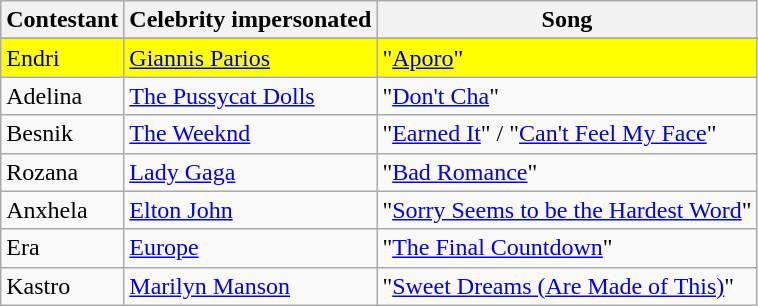<table class="wikitable">
<tr>
<th>Contestant</th>
<th>Celebrity impersonated</th>
<th>Song</th>
</tr>
<tr>
</tr>
<tr style="background:yellow">
<td>Endri</td>
<td><a href='#'>Giannis Parios</a></td>
<td>"<a href='#'>Aporo</a>"</td>
</tr>
<tr>
<td>Adelina</td>
<td><a href='#'>The Pussycat Dolls</a></td>
<td>"<a href='#'>Don't Cha</a>"</td>
</tr>
<tr>
<td>Besnik</td>
<td><a href='#'>The Weeknd</a></td>
<td>"<a href='#'>Earned It</a>" / "<a href='#'>Can't Feel My Face</a>"</td>
</tr>
<tr>
<td>Rozana</td>
<td><a href='#'>Lady Gaga</a></td>
<td>"<a href='#'>Bad Romance</a>"</td>
</tr>
<tr>
<td>Anxhela</td>
<td><a href='#'>Elton John</a></td>
<td>"<a href='#'>Sorry Seems to be the Hardest Word</a>"</td>
</tr>
<tr>
<td>Era</td>
<td><a href='#'>Europe</a></td>
<td>"<a href='#'>The Final Countdown</a>"</td>
</tr>
<tr>
<td>Kastro</td>
<td><a href='#'>Marilyn Manson</a></td>
<td>"<a href='#'>Sweet Dreams (Are Made of This)</a>"</td>
</tr>
</table>
